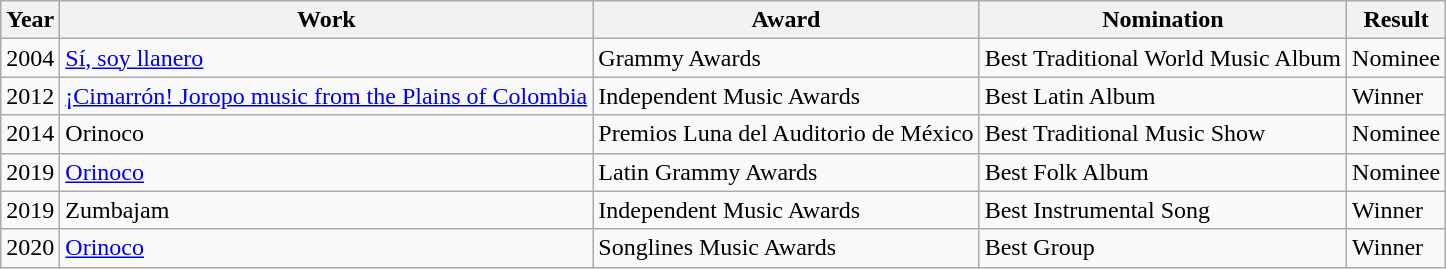<table class="wikitable">
<tr>
<th>Year</th>
<th>Work</th>
<th>Award</th>
<th>Nomination</th>
<th>Result</th>
</tr>
<tr>
<td>2004</td>
<td><a href='#'>Sí, soy llanero</a></td>
<td>Grammy Awards</td>
<td>Best Traditional World Music Album</td>
<td>Nominee</td>
</tr>
<tr>
<td>2012</td>
<td><a href='#'>¡Cimarrón! Joropo music from the Plains of Colombia</a></td>
<td>Independent Music Awards</td>
<td>Best Latin Album</td>
<td>Winner</td>
</tr>
<tr>
<td>2014</td>
<td>Orinoco</td>
<td>Premios Luna del Auditorio de México</td>
<td>Best Traditional Music Show</td>
<td>Nominee</td>
</tr>
<tr>
<td>2019</td>
<td><a href='#'>Orinoco</a></td>
<td>Latin Grammy Awards</td>
<td>Best Folk Album</td>
<td>Nominee</td>
</tr>
<tr>
<td>2019</td>
<td>Zumbajam</td>
<td>Independent Music Awards</td>
<td>Best Instrumental Song</td>
<td>Winner</td>
</tr>
<tr>
<td>2020</td>
<td><a href='#'>Orinoco</a></td>
<td>Songlines Music Awards</td>
<td>Best Group</td>
<td>Winner</td>
</tr>
</table>
